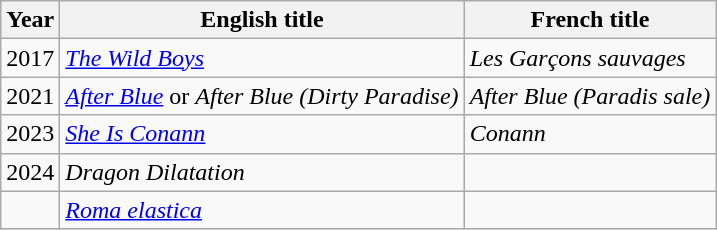<table class="wikitable sortable">
<tr>
<th>Year</th>
<th>English title</th>
<th>French title</th>
</tr>
<tr>
<td>2017</td>
<td><em><a href='#'>The Wild Boys</a></em></td>
<td><em>Les Garçons sauvages</em></td>
</tr>
<tr>
<td>2021</td>
<td><em><a href='#'>After Blue</a></em> or <em>After Blue (Dirty Paradise)</em></td>
<td><em>After Blue (Paradis sale)</em></td>
</tr>
<tr>
<td>2023</td>
<td><em><a href='#'>She Is Conann</a></em></td>
<td><em>Conann</em></td>
</tr>
<tr>
<td>2024</td>
<td><em>Dragon Dilatation</em></td>
<td></td>
</tr>
<tr>
<td></td>
<td><em><a href='#'>Roma elastica</a></em></td>
<td></td>
</tr>
</table>
